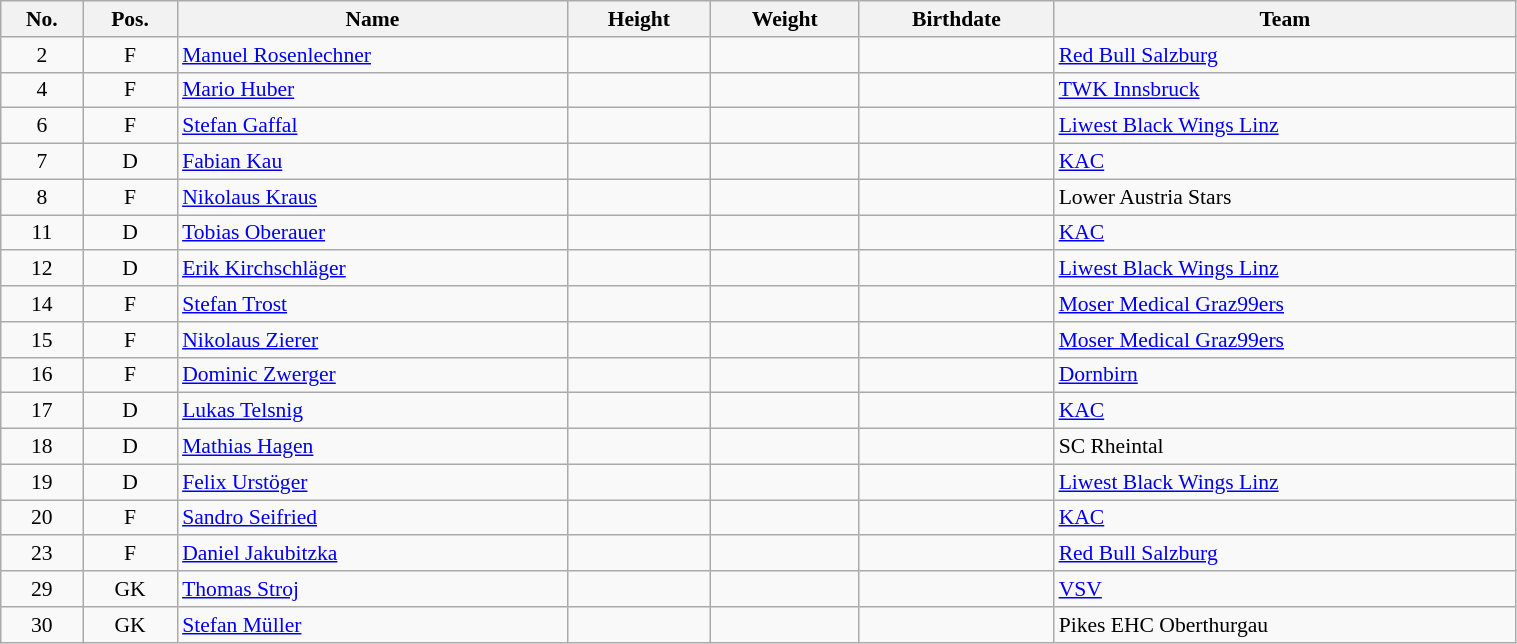<table width="80%" class="wikitable sortable" style="font-size: 90%; text-align: center;">
<tr>
<th>No.</th>
<th>Pos.</th>
<th>Name</th>
<th>Height</th>
<th>Weight</th>
<th>Birthdate</th>
<th>Team</th>
</tr>
<tr>
<td>2</td>
<td>F</td>
<td align=left><a href='#'>Manuel Rosenlechner</a></td>
<td></td>
<td></td>
<td></td>
<td style="text-align:left;"> <a href='#'>Red Bull Salzburg</a></td>
</tr>
<tr>
<td>4</td>
<td>F</td>
<td align=left><a href='#'>Mario Huber</a></td>
<td></td>
<td></td>
<td></td>
<td style="text-align:left;"> <a href='#'>TWK Innsbruck</a></td>
</tr>
<tr>
<td>6</td>
<td>F</td>
<td align=left><a href='#'>Stefan Gaffal</a></td>
<td></td>
<td></td>
<td></td>
<td style="text-align:left;"> <a href='#'>Liwest Black Wings Linz</a></td>
</tr>
<tr>
<td>7</td>
<td>D</td>
<td align=left><a href='#'>Fabian Kau</a></td>
<td></td>
<td></td>
<td></td>
<td style="text-align:left;"> <a href='#'>KAC</a></td>
</tr>
<tr>
<td>8</td>
<td>F</td>
<td align=left><a href='#'>Nikolaus Kraus</a></td>
<td></td>
<td></td>
<td></td>
<td style="text-align:left;"> Lower Austria Stars</td>
</tr>
<tr>
<td>11</td>
<td>D</td>
<td align=left><a href='#'>Tobias Oberauer</a></td>
<td></td>
<td></td>
<td></td>
<td style="text-align:left;"> <a href='#'>KAC</a></td>
</tr>
<tr>
<td>12</td>
<td>D</td>
<td align=left><a href='#'>Erik Kirchschläger</a></td>
<td></td>
<td></td>
<td></td>
<td style="text-align:left;"> <a href='#'>Liwest Black Wings Linz</a></td>
</tr>
<tr>
<td>14</td>
<td>F</td>
<td align=left><a href='#'>Stefan Trost</a></td>
<td></td>
<td></td>
<td></td>
<td style="text-align:left;"> <a href='#'>Moser Medical Graz99ers</a></td>
</tr>
<tr>
<td>15</td>
<td>F</td>
<td align=left><a href='#'>Nikolaus Zierer</a></td>
<td></td>
<td></td>
<td></td>
<td style="text-align:left;"> <a href='#'>Moser Medical Graz99ers</a></td>
</tr>
<tr>
<td>16</td>
<td>F</td>
<td align=left><a href='#'>Dominic Zwerger</a></td>
<td></td>
<td></td>
<td></td>
<td style="text-align:left;"> <a href='#'>Dornbirn</a></td>
</tr>
<tr>
<td>17</td>
<td>D</td>
<td align=left><a href='#'>Lukas Telsnig</a></td>
<td></td>
<td></td>
<td></td>
<td style="text-align:left;"> <a href='#'>KAC</a></td>
</tr>
<tr>
<td>18</td>
<td>D</td>
<td align=left><a href='#'>Mathias Hagen</a></td>
<td></td>
<td></td>
<td></td>
<td style="text-align:left;"> SC Rheintal</td>
</tr>
<tr>
<td>19</td>
<td>D</td>
<td align=left><a href='#'>Felix Urstöger</a></td>
<td></td>
<td></td>
<td></td>
<td style="text-align:left;"> <a href='#'>Liwest Black Wings Linz</a></td>
</tr>
<tr>
<td>20</td>
<td>F</td>
<td align=left><a href='#'>Sandro Seifried</a></td>
<td></td>
<td></td>
<td></td>
<td style="text-align:left;"> <a href='#'>KAC</a></td>
</tr>
<tr>
<td>23</td>
<td>F</td>
<td align=left><a href='#'>Daniel Jakubitzka</a></td>
<td></td>
<td></td>
<td></td>
<td style="text-align:left;"> <a href='#'>Red Bull Salzburg</a></td>
</tr>
<tr>
<td>29</td>
<td>GK</td>
<td align=left><a href='#'>Thomas Stroj</a></td>
<td></td>
<td></td>
<td></td>
<td style="text-align:left;"> <a href='#'>VSV</a></td>
</tr>
<tr>
<td>30</td>
<td>GK</td>
<td align=left><a href='#'>Stefan Müller</a></td>
<td></td>
<td></td>
<td></td>
<td style="text-align:left;">  Pikes EHC Oberthurgau</td>
</tr>
</table>
